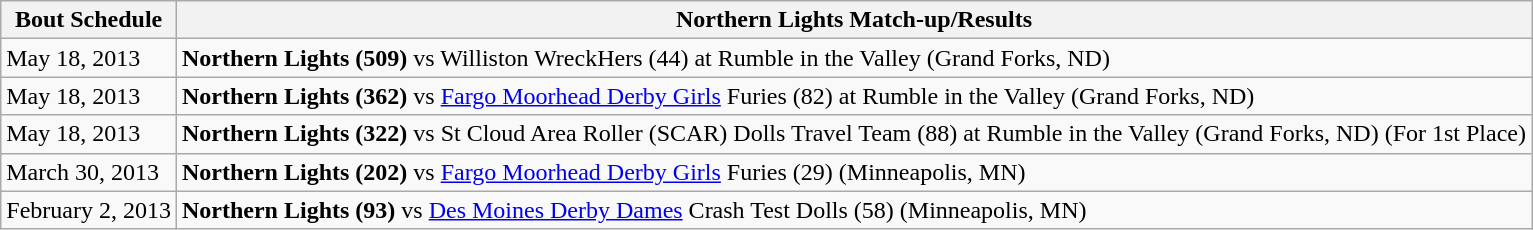<table class="wikitable">
<tr>
<th>Bout Schedule</th>
<th>Northern Lights Match-up/Results</th>
</tr>
<tr>
<td>May 18, 2013</td>
<td><strong>Northern Lights (509)</strong> vs Williston WreckHers (44) at Rumble in the Valley (Grand Forks, ND)</td>
</tr>
<tr>
<td>May 18, 2013</td>
<td><strong>Northern Lights (362)</strong> vs <a href='#'>Fargo Moorhead Derby Girls</a> Furies (82) at Rumble in the Valley (Grand Forks, ND)</td>
</tr>
<tr>
<td>May 18, 2013</td>
<td><strong>Northern Lights (322)</strong> vs St Cloud Area Roller (SCAR) Dolls Travel Team (88) at Rumble in the Valley (Grand Forks, ND) (For 1st Place)</td>
</tr>
<tr>
<td>March 30, 2013</td>
<td><strong>Northern Lights (202)</strong> vs <a href='#'>Fargo Moorhead Derby Girls</a> Furies (29) (Minneapolis, MN)</td>
</tr>
<tr>
<td>February 2, 2013</td>
<td><strong>Northern Lights (93)</strong> vs <a href='#'>Des Moines Derby Dames</a> Crash Test Dolls (58) (Minneapolis, MN)</td>
</tr>
</table>
